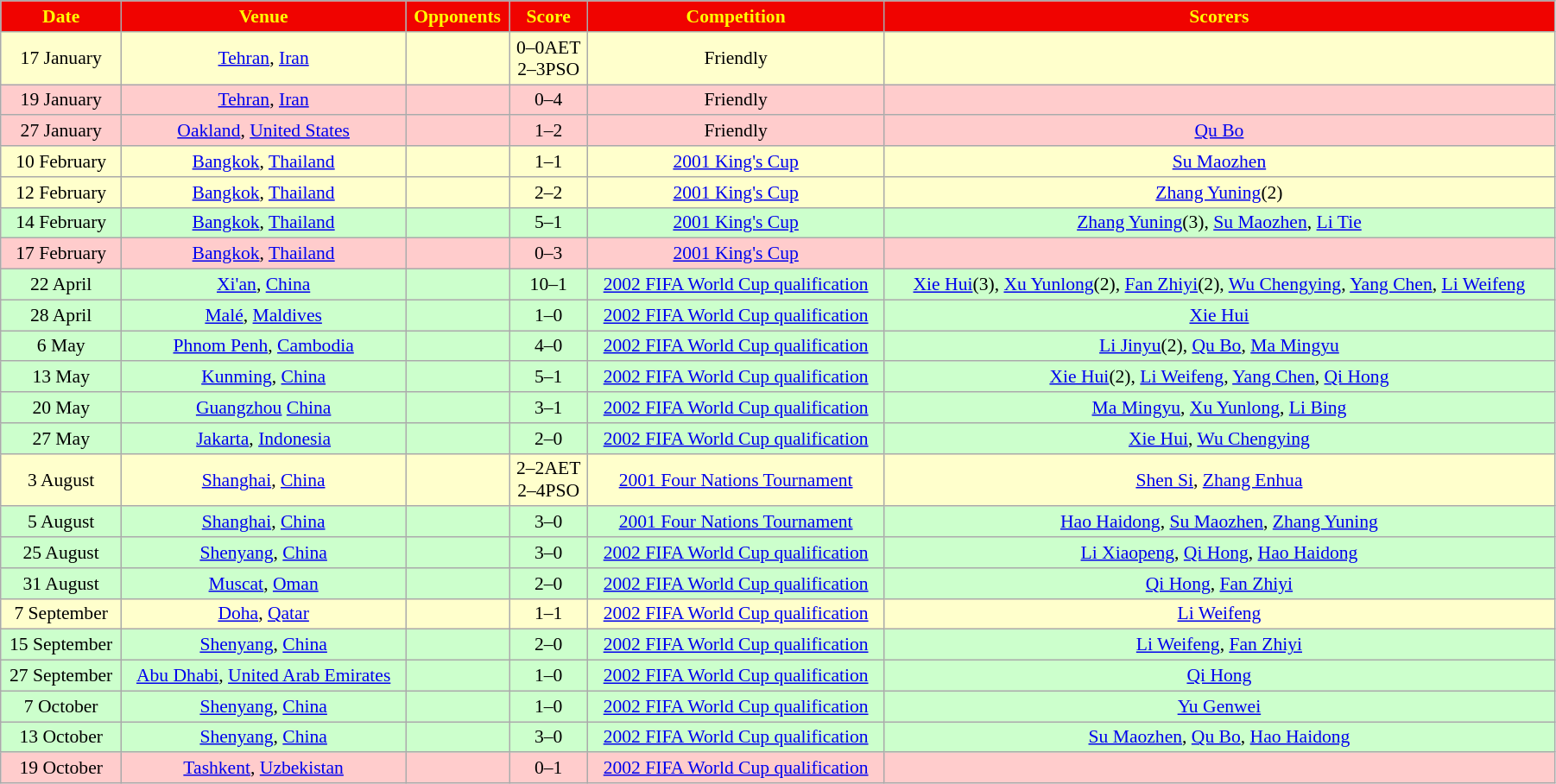<table width=95% class="wikitable" style="text-align: center; font-size: 90%">
<tr bgcolor=#F00300 style="color:yellow">
<td><strong>Date</strong></td>
<td><strong>Venue</strong></td>
<td><strong>Opponents</strong></td>
<td><strong>Score</strong></td>
<td><strong>Competition</strong></td>
<td><strong>Scorers</strong></td>
</tr>
<tr bgcolor=#FFFFCC>
<td>17 January</td>
<td><a href='#'>Tehran</a>, <a href='#'>Iran</a></td>
<td></td>
<td>0–0AET<br>2–3PSO</td>
<td>Friendly</td>
<td></td>
</tr>
<tr bgcolor=#FFCCCC>
<td>19 January</td>
<td><a href='#'>Tehran</a>, <a href='#'>Iran</a></td>
<td></td>
<td>0–4</td>
<td>Friendly</td>
<td></td>
</tr>
<tr bgcolor=#FFCCCC>
<td>27 January</td>
<td><a href='#'>Oakland</a>, <a href='#'>United States</a></td>
<td></td>
<td>1–2</td>
<td>Friendly</td>
<td><a href='#'>Qu Bo</a></td>
</tr>
<tr bgcolor=#FFFFCC>
<td>10 February</td>
<td><a href='#'>Bangkok</a>, <a href='#'>Thailand</a></td>
<td></td>
<td>1–1</td>
<td><a href='#'>2001 King's Cup</a></td>
<td><a href='#'>Su Maozhen</a></td>
</tr>
<tr bgcolor=#FFFFCC>
<td>12 February</td>
<td><a href='#'>Bangkok</a>, <a href='#'>Thailand</a></td>
<td></td>
<td>2–2</td>
<td><a href='#'>2001 King's Cup</a></td>
<td><a href='#'>Zhang Yuning</a>(2)</td>
</tr>
<tr bgcolor=#CCFFCC>
<td>14 February</td>
<td><a href='#'>Bangkok</a>, <a href='#'>Thailand</a></td>
<td></td>
<td>5–1</td>
<td><a href='#'>2001 King's Cup</a></td>
<td><a href='#'>Zhang Yuning</a>(3), <a href='#'>Su Maozhen</a>, <a href='#'>Li Tie</a></td>
</tr>
<tr bgcolor=#FFCCCC>
<td>17 February</td>
<td><a href='#'>Bangkok</a>, <a href='#'>Thailand</a></td>
<td></td>
<td>0–3</td>
<td><a href='#'>2001 King's Cup</a></td>
<td></td>
</tr>
<tr bgcolor=#CCFFCC>
<td>22 April</td>
<td><a href='#'>Xi'an</a>, <a href='#'>China</a></td>
<td></td>
<td>10–1</td>
<td><a href='#'>2002 FIFA World Cup qualification</a></td>
<td><a href='#'>Xie Hui</a>(3), <a href='#'>Xu Yunlong</a>(2), <a href='#'>Fan Zhiyi</a>(2), <a href='#'>Wu Chengying</a>, <a href='#'>Yang Chen</a>, <a href='#'>Li Weifeng</a></td>
</tr>
<tr bgcolor=#CCFFCC>
<td>28 April</td>
<td><a href='#'>Malé</a>, <a href='#'>Maldives</a></td>
<td></td>
<td>1–0</td>
<td><a href='#'>2002 FIFA World Cup qualification</a></td>
<td><a href='#'>Xie Hui</a></td>
</tr>
<tr bgcolor=#CCFFCC>
<td>6 May</td>
<td><a href='#'>Phnom Penh</a>, <a href='#'>Cambodia</a></td>
<td></td>
<td>4–0</td>
<td><a href='#'>2002 FIFA World Cup qualification</a></td>
<td><a href='#'>Li Jinyu</a>(2), <a href='#'>Qu Bo</a>, <a href='#'>Ma Mingyu</a></td>
</tr>
<tr bgcolor=#CCFFCC>
<td>13 May</td>
<td><a href='#'>Kunming</a>, <a href='#'>China</a></td>
<td></td>
<td>5–1</td>
<td><a href='#'>2002 FIFA World Cup qualification</a></td>
<td><a href='#'>Xie Hui</a>(2), <a href='#'>Li Weifeng</a>, <a href='#'>Yang Chen</a>, <a href='#'>Qi Hong</a></td>
</tr>
<tr bgcolor=#CCFFCC>
<td>20 May</td>
<td><a href='#'>Guangzhou</a> <a href='#'>China</a></td>
<td></td>
<td>3–1</td>
<td><a href='#'>2002 FIFA World Cup qualification</a></td>
<td><a href='#'>Ma Mingyu</a>, <a href='#'>Xu Yunlong</a>, <a href='#'>Li Bing</a></td>
</tr>
<tr bgcolor=#CCFFCC>
<td>27 May</td>
<td><a href='#'>Jakarta</a>, <a href='#'>Indonesia</a></td>
<td></td>
<td>2–0</td>
<td><a href='#'>2002 FIFA World Cup qualification</a></td>
<td><a href='#'>Xie Hui</a>, <a href='#'>Wu Chengying</a></td>
</tr>
<tr bgcolor=#FFFFCC>
<td>3 August</td>
<td><a href='#'>Shanghai</a>, <a href='#'>China</a></td>
<td></td>
<td>2–2AET<br>2–4PSO</td>
<td><a href='#'>2001 Four Nations Tournament</a></td>
<td><a href='#'>Shen Si</a>, <a href='#'>Zhang Enhua</a></td>
</tr>
<tr bgcolor=#CCFFCC>
<td>5 August</td>
<td><a href='#'>Shanghai</a>, <a href='#'>China</a></td>
<td></td>
<td>3–0</td>
<td><a href='#'>2001 Four Nations Tournament</a></td>
<td><a href='#'>Hao Haidong</a>, <a href='#'>Su Maozhen</a>, <a href='#'>Zhang Yuning</a></td>
</tr>
<tr bgcolor=#CCFFCC>
<td>25 August</td>
<td><a href='#'>Shenyang</a>, <a href='#'>China</a></td>
<td></td>
<td>3–0</td>
<td><a href='#'>2002 FIFA World Cup qualification</a></td>
<td><a href='#'>Li Xiaopeng</a>, <a href='#'>Qi Hong</a>, <a href='#'>Hao Haidong</a></td>
</tr>
<tr bgcolor=#CCFFCC>
<td>31 August</td>
<td><a href='#'>Muscat</a>, <a href='#'>Oman</a></td>
<td></td>
<td>2–0</td>
<td><a href='#'>2002 FIFA World Cup qualification</a></td>
<td><a href='#'>Qi Hong</a>, <a href='#'>Fan Zhiyi</a></td>
</tr>
<tr bgcolor=#FFFFCC>
<td>7 September</td>
<td><a href='#'>Doha</a>, <a href='#'>Qatar</a></td>
<td></td>
<td>1–1</td>
<td><a href='#'>2002 FIFA World Cup qualification</a></td>
<td><a href='#'>Li Weifeng</a></td>
</tr>
<tr bgcolor=#CCFFCC>
<td>15 September</td>
<td><a href='#'>Shenyang</a>, <a href='#'>China</a></td>
<td></td>
<td>2–0</td>
<td><a href='#'>2002 FIFA World Cup qualification</a></td>
<td><a href='#'>Li Weifeng</a>, <a href='#'>Fan Zhiyi</a></td>
</tr>
<tr bgcolor=#CCFFCC>
<td>27 September</td>
<td><a href='#'>Abu Dhabi</a>, <a href='#'>United Arab Emirates</a></td>
<td></td>
<td>1–0</td>
<td><a href='#'>2002 FIFA World Cup qualification</a></td>
<td><a href='#'>Qi Hong</a></td>
</tr>
<tr bgcolor=#CCFFCC>
<td>7 October</td>
<td><a href='#'>Shenyang</a>, <a href='#'>China</a></td>
<td></td>
<td>1–0</td>
<td><a href='#'>2002 FIFA World Cup qualification</a></td>
<td><a href='#'>Yu Genwei</a></td>
</tr>
<tr bgcolor=#CCFFCC>
<td>13 October</td>
<td><a href='#'>Shenyang</a>, <a href='#'>China</a></td>
<td></td>
<td>3–0</td>
<td><a href='#'>2002 FIFA World Cup qualification</a></td>
<td><a href='#'>Su Maozhen</a>, <a href='#'>Qu Bo</a>, <a href='#'>Hao Haidong</a></td>
</tr>
<tr bgcolor=#FFCCCC>
<td>19 October</td>
<td><a href='#'>Tashkent</a>, <a href='#'>Uzbekistan</a></td>
<td></td>
<td>0–1</td>
<td><a href='#'>2002 FIFA World Cup qualification</a></td>
<td></td>
</tr>
</table>
